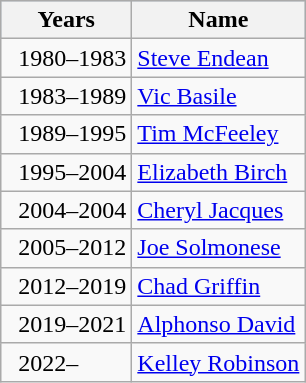<table class="wikitable">
<tr style="background:#b0c4de;">
<th>Years</th>
<th>Name</th>
</tr>
<tr>
<td>  1980–1983</td>
<td><a href='#'>Steve Endean</a></td>
</tr>
<tr>
<td>  1983–1989</td>
<td><a href='#'>Vic Basile</a></td>
</tr>
<tr>
<td>  1989–1995</td>
<td><a href='#'>Tim McFeeley</a></td>
</tr>
<tr>
<td>  1995–2004</td>
<td><a href='#'>Elizabeth Birch</a></td>
</tr>
<tr>
<td>  2004–2004</td>
<td><a href='#'>Cheryl Jacques</a></td>
</tr>
<tr>
<td>  2005–2012</td>
<td><a href='#'>Joe Solmonese</a></td>
</tr>
<tr>
<td>  2012–2019</td>
<td><a href='#'>Chad Griffin</a></td>
</tr>
<tr>
<td>  2019–2021</td>
<td><a href='#'>Alphonso David</a></td>
</tr>
<tr>
<td>  2022–</td>
<td><a href='#'>Kelley Robinson</a></td>
</tr>
</table>
